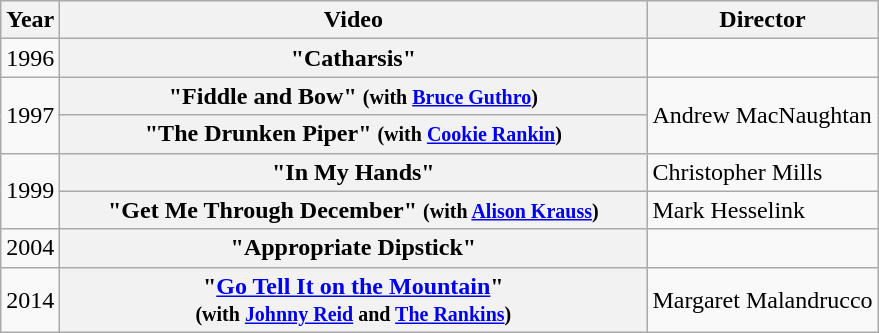<table class="wikitable plainrowheaders">
<tr>
<th>Year</th>
<th style="width:24em;">Video</th>
<th>Director</th>
</tr>
<tr>
<td>1996</td>
<th scope="row">"Catharsis"</th>
<td></td>
</tr>
<tr>
<td rowspan="2">1997</td>
<th scope="row">"Fiddle and Bow" <small>(with <a href='#'>Bruce Guthro</a>)</small></th>
<td rowspan="2">Andrew MacNaughtan</td>
</tr>
<tr>
<th scope="row">"The Drunken Piper" <small>(with <a href='#'>Cookie Rankin</a>)</small></th>
</tr>
<tr>
<td rowspan="2">1999</td>
<th scope="row">"In My Hands"</th>
<td>Christopher Mills</td>
</tr>
<tr>
<th scope="row">"Get Me Through December" <small>(with <a href='#'>Alison Krauss</a>)</small></th>
<td>Mark Hesselink</td>
</tr>
<tr>
<td>2004</td>
<th scope="row">"Appropriate Dipstick"</th>
<td></td>
</tr>
<tr>
<td>2014</td>
<th scope="row">"<a href='#'>Go Tell It on the Mountain</a>"<br><small>(with <a href='#'>Johnny Reid</a> and <a href='#'>The Rankins</a>)</small></th>
<td>Margaret Malandrucco</td>
</tr>
</table>
